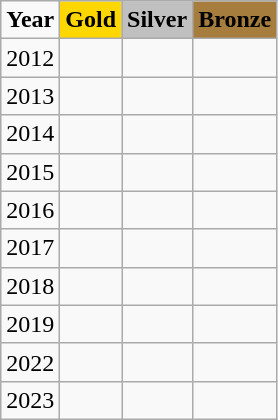<table class="wikitable">
<tr>
<td><strong>Year</strong></td>
<td !align="center" bgcolor="gold" colspan="1"><strong>Gold</strong></td>
<td !align="center" bgcolor="silver" colspan="1"><strong>Silver</strong></td>
<td !align="center" bgcolor="#a67d3d" colspan="1"><strong>Bronze</strong></td>
</tr>
<tr>
<td>2012</td>
<td></td>
<td></td>
<td></td>
</tr>
<tr>
<td>2013</td>
<td></td>
<td></td>
<td></td>
</tr>
<tr>
<td>2014</td>
<td></td>
<td></td>
<td></td>
</tr>
<tr>
<td>2015</td>
<td></td>
<td></td>
<td></td>
</tr>
<tr>
<td>2016</td>
<td></td>
<td></td>
<td></td>
</tr>
<tr>
<td>2017</td>
<td></td>
<td></td>
<td></td>
</tr>
<tr>
<td>2018</td>
<td></td>
<td></td>
<td></td>
</tr>
<tr>
<td>2019</td>
<td></td>
<td></td>
<td></td>
</tr>
<tr>
<td>2022</td>
<td></td>
<td></td>
<td></td>
</tr>
<tr>
<td>2023</td>
<td></td>
<td></td>
<td></td>
</tr>
</table>
